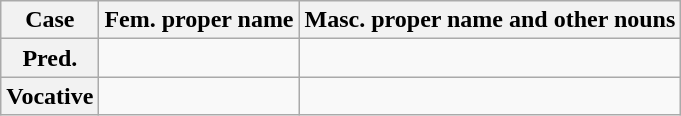<table class="wikitable">
<tr>
<th>Case</th>
<th>Fem. proper name</th>
<th>Masc. proper name and other nouns</th>
</tr>
<tr>
<th>Pred.</th>
<td><br></td>
<td><br></td>
</tr>
<tr>
<th>Vocative</th>
<td><br></td>
<td><br></td>
</tr>
</table>
